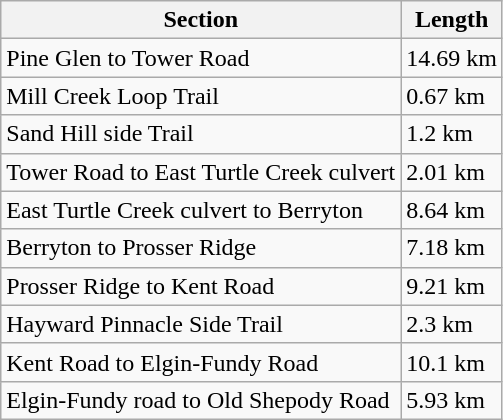<table class="wikitable">
<tr>
<th>Section</th>
<th>Length</th>
</tr>
<tr>
<td>Pine Glen to Tower Road</td>
<td>14.69 km</td>
</tr>
<tr>
<td>Mill Creek Loop Trail</td>
<td>0.67 km</td>
</tr>
<tr>
<td>Sand Hill side Trail</td>
<td>1.2 km</td>
</tr>
<tr>
<td>Tower Road to East Turtle Creek culvert</td>
<td>2.01 km</td>
</tr>
<tr>
<td>East Turtle Creek culvert to Berryton</td>
<td>8.64 km</td>
</tr>
<tr>
<td>Berryton to Prosser Ridge</td>
<td>7.18 km</td>
</tr>
<tr>
<td>Prosser Ridge to Kent Road</td>
<td>9.21 km</td>
</tr>
<tr>
<td>Hayward Pinnacle Side Trail</td>
<td>2.3 km</td>
</tr>
<tr>
<td>Kent Road to Elgin-Fundy Road</td>
<td>10.1 km</td>
</tr>
<tr>
<td>Elgin-Fundy road to Old Shepody Road</td>
<td>5.93 km</td>
</tr>
</table>
